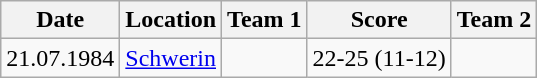<table class="wikitable">
<tr>
<th scope="col">Date</th>
<th scope="col">Location</th>
<th scope="col">Team 1</th>
<th scope="col">Score</th>
<th scope="col">Team 2</th>
</tr>
<tr>
<td>21.07.1984</td>
<td><a href='#'>Schwerin</a></td>
<td></td>
<td>22-25 (11-12)</td>
<td><strong></strong></td>
</tr>
</table>
